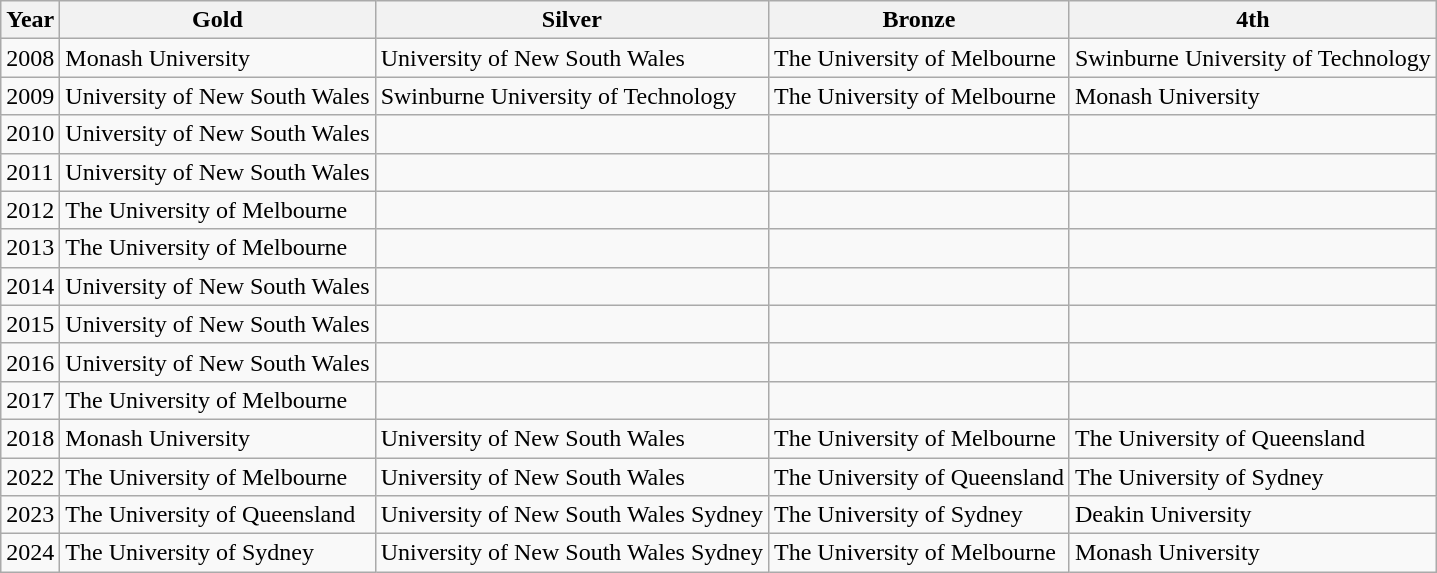<table class="wikitable">
<tr>
<th>Year</th>
<th>Gold</th>
<th>Silver</th>
<th>Bronze</th>
<th>4th</th>
</tr>
<tr>
<td>2008</td>
<td>Monash University</td>
<td>University of New South Wales</td>
<td>The University of Melbourne</td>
<td>Swinburne University of Technology</td>
</tr>
<tr>
<td>2009</td>
<td>University of New South Wales</td>
<td>Swinburne University of Technology</td>
<td>The University of Melbourne</td>
<td>Monash University</td>
</tr>
<tr>
<td>2010</td>
<td>University of New South Wales</td>
<td></td>
<td></td>
<td></td>
</tr>
<tr>
<td>2011</td>
<td>University of New South Wales</td>
<td></td>
<td></td>
<td></td>
</tr>
<tr>
<td>2012</td>
<td>The University of Melbourne</td>
<td></td>
<td></td>
<td></td>
</tr>
<tr>
<td>2013</td>
<td>The University of Melbourne</td>
<td></td>
<td></td>
<td></td>
</tr>
<tr>
<td>2014</td>
<td>University of New South Wales</td>
<td></td>
<td></td>
<td></td>
</tr>
<tr>
<td>2015</td>
<td>University of New South Wales</td>
<td></td>
<td></td>
<td></td>
</tr>
<tr>
<td>2016</td>
<td>University of New South Wales</td>
<td></td>
<td></td>
<td></td>
</tr>
<tr>
<td>2017</td>
<td>The University of Melbourne</td>
<td></td>
<td></td>
<td></td>
</tr>
<tr>
<td>2018</td>
<td>Monash University</td>
<td>University of New South Wales</td>
<td>The University of Melbourne</td>
<td>The University of Queensland</td>
</tr>
<tr>
<td>2022</td>
<td>The University of Melbourne</td>
<td>University of New South Wales</td>
<td>The University of Queensland</td>
<td>The University of Sydney</td>
</tr>
<tr>
<td>2023</td>
<td>The University of Queensland</td>
<td>University of New South Wales Sydney</td>
<td>The University of Sydney</td>
<td>Deakin University</td>
</tr>
<tr>
<td>2024</td>
<td>The University of Sydney</td>
<td>University of New South Wales Sydney</td>
<td>The University of Melbourne</td>
<td>Monash University</td>
</tr>
</table>
